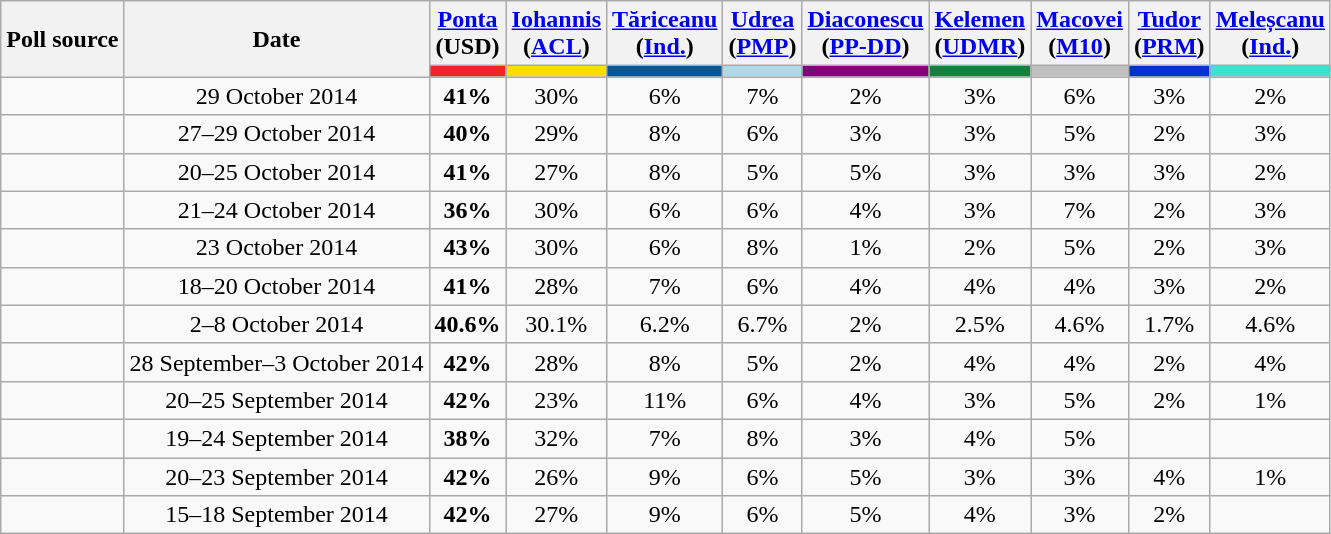<table class="wikitable">
<tr align="center">
<th rowspan="2">Poll source</th>
<th rowspan="2">Date</th>
<th><a href='#'>Ponta</a><br>(USD)</th>
<th><a href='#'>Iohannis</a><br>(<a href='#'>ACL</a>)</th>
<th><a href='#'>Tăriceanu</a><br>(<a href='#'>Ind.</a>)</th>
<th><a href='#'>Udrea</a><br>(<a href='#'>PMP</a>)</th>
<th><a href='#'>Diaconescu</a><br>(<a href='#'>PP-DD</a>)</th>
<th><a href='#'>Kelemen</a><br>(<a href='#'>UDMR</a>)</th>
<th><a href='#'>Macovei</a><br>(<a href='#'>M10</a>)</th>
<th><a href='#'>Tudor</a><br>(<a href='#'>PRM</a>)</th>
<th><a href='#'>Meleșcanu</a><br>(<a href='#'>Ind.</a>)</th>
</tr>
<tr align="center">
<td bgcolor=#ED262B></td>
<td bgcolor=#FFDD00></td>
<td bgcolor=#075697></td>
<td bgcolor=#ADD8E6></td>
<td bgcolor=#800080></td>
<td bgcolor=#15803C></td>
<td bgcolor=#C0C0C0></td>
<td bgcolor=#0033cc></td>
<td bgcolor=turquoise></td>
</tr>
<tr align="center">
<td></td>
<td>29 October 2014</td>
<td><strong>41%</strong></td>
<td>30%</td>
<td>6%</td>
<td>7%</td>
<td>2%</td>
<td>3%</td>
<td>6%</td>
<td>3%</td>
<td>2%</td>
</tr>
<tr align="center">
<td></td>
<td>27–29 October 2014</td>
<td><strong>40%</strong></td>
<td>29%</td>
<td>8%</td>
<td>6%</td>
<td>3%</td>
<td>3%</td>
<td>5%</td>
<td>2%</td>
<td>3%</td>
</tr>
<tr align="center">
<td></td>
<td>20–25 October 2014</td>
<td><strong>41%</strong></td>
<td>27%</td>
<td>8%</td>
<td>5%</td>
<td>5%</td>
<td>3%</td>
<td>3%</td>
<td>3%</td>
<td>2%</td>
</tr>
<tr align="center">
<td></td>
<td>21–24 October 2014</td>
<td><strong>36%</strong></td>
<td>30%</td>
<td>6%</td>
<td>6%</td>
<td>4%</td>
<td>3%</td>
<td>7%</td>
<td>2%</td>
<td>3%</td>
</tr>
<tr align="center">
<td></td>
<td>23 October 2014</td>
<td><strong>43%</strong></td>
<td>30%</td>
<td>6%</td>
<td>8%</td>
<td>1%</td>
<td>2%</td>
<td>5%</td>
<td>2%</td>
<td>3%</td>
</tr>
<tr align="center">
<td></td>
<td>18–20 October 2014</td>
<td><strong>41%</strong></td>
<td>28%</td>
<td>7%</td>
<td>6%</td>
<td>4%</td>
<td>4%</td>
<td>4%</td>
<td>3%</td>
<td>2%</td>
</tr>
<tr align="center">
<td></td>
<td>2–8 October 2014</td>
<td><strong>40.6%</strong></td>
<td>30.1%</td>
<td>6.2%</td>
<td>6.7%</td>
<td>2%</td>
<td>2.5%</td>
<td>4.6%</td>
<td>1.7%</td>
<td>4.6%</td>
</tr>
<tr align="center">
<td></td>
<td>28 September–3 October 2014</td>
<td><strong>42%</strong></td>
<td>28%</td>
<td>8%</td>
<td>5%</td>
<td>2%</td>
<td>4%</td>
<td>4%</td>
<td>2%</td>
<td>4%</td>
</tr>
<tr align="center">
<td></td>
<td>20–25 September 2014</td>
<td><strong>42%</strong></td>
<td>23%</td>
<td>11%</td>
<td>6%</td>
<td>4%</td>
<td>3%</td>
<td>5%</td>
<td>2%</td>
<td>1%</td>
</tr>
<tr align="center">
<td></td>
<td>19–24 September 2014</td>
<td><strong>38%</strong></td>
<td>32%</td>
<td>7%</td>
<td>8%</td>
<td>3%</td>
<td>4%</td>
<td>5%</td>
<td></td>
<td></td>
</tr>
<tr align="center">
<td></td>
<td>20–23 September 2014</td>
<td><strong>42%</strong></td>
<td>26%</td>
<td>9%</td>
<td>6%</td>
<td>5%</td>
<td>3%</td>
<td>3%</td>
<td>4%</td>
<td>1%</td>
</tr>
<tr align="center">
<td></td>
<td>15–18 September 2014</td>
<td><strong>42%</strong></td>
<td>27%</td>
<td>9%</td>
<td>6%</td>
<td>5%</td>
<td>4%</td>
<td>3%</td>
<td>2%</td>
<td></td>
</tr>
</table>
